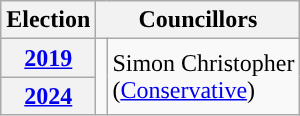<table class="wikitable">
<tr>
<th>Election</th>
<th colspan="2">Councillors</th>
</tr>
<tr>
<th><a href='#'>2019</a></th>
<td rowspan="5" style="background-color: "></td>
<td rowspan="2">Simon Christopher<br>(<a href='#'>Conservative</a>)</td>
</tr>
<tr>
<th><a href='#'>2024</a></th>
</tr>
</table>
